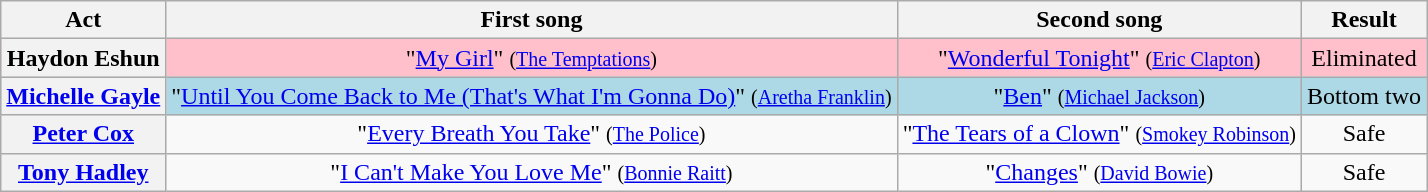<table class="wikitable plainrowheaders" style="text-align:center;">
<tr>
<th>Act</th>
<th>First song</th>
<th>Second song</th>
<th>Result</th>
</tr>
<tr style="background: pink">
<th scope="row">Haydon Eshun</th>
<td>"<a href='#'>My Girl</a>" <small>(<a href='#'>The Temptations</a>)</small></td>
<td>"<a href='#'>Wonderful Tonight</a>" <small>(<a href='#'>Eric Clapton</a>)</small></td>
<td>Eliminated</td>
</tr>
<tr style="background:lightblue;">
<th scope="row"><a href='#'>Michelle Gayle</a></th>
<td>"<a href='#'>Until You Come Back to Me (That's What I'm Gonna Do)</a>" <small>(<a href='#'>Aretha Franklin</a>)</small></td>
<td>"<a href='#'>Ben</a>" <small>(<a href='#'>Michael Jackson</a>)</small></td>
<td>Bottom two</td>
</tr>
<tr>
<th scope="row"><a href='#'>Peter Cox</a></th>
<td>"<a href='#'>Every Breath You Take</a>" <small>(<a href='#'>The Police</a>)</small></td>
<td>"<a href='#'>The Tears of a Clown</a>" <small>(<a href='#'>Smokey Robinson</a>)</small></td>
<td>Safe</td>
</tr>
<tr>
<th scope="row"><a href='#'>Tony Hadley</a></th>
<td>"<a href='#'>I Can't Make You Love Me</a>" <small>(<a href='#'>Bonnie Raitt</a>)</small></td>
<td>"<a href='#'>Changes</a>" <small>(<a href='#'>David Bowie</a>)</small></td>
<td>Safe</td>
</tr>
</table>
